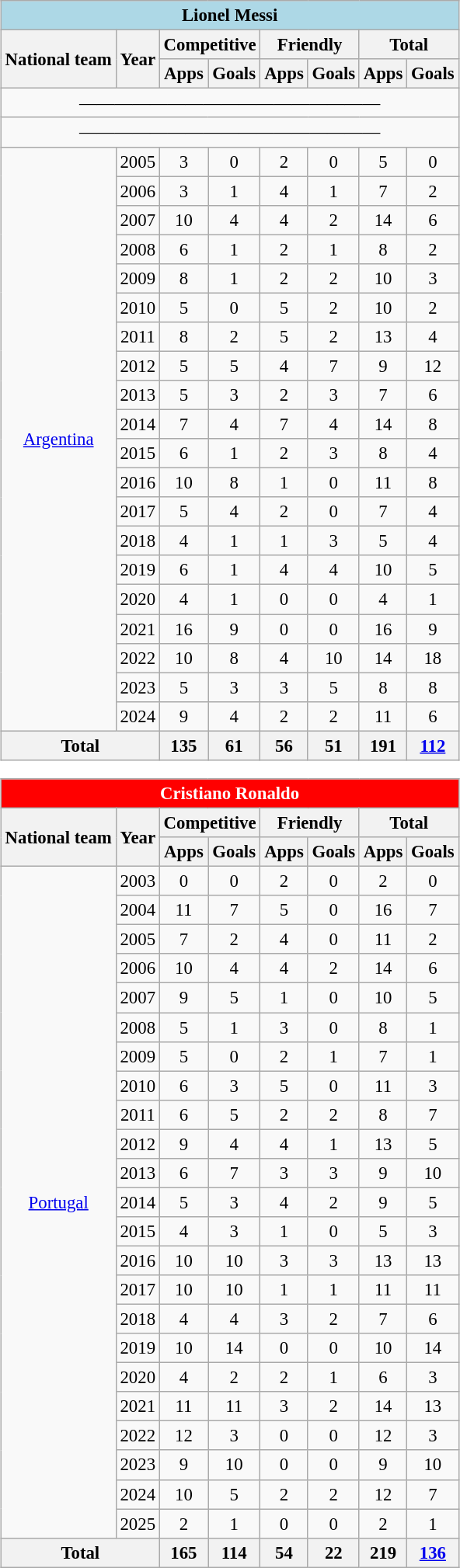<table>
<tr valign=top>
<td><br><table class="wikitable" style="font-size:95%; text-align:center">
<tr>
<th colspan="8" style="background: lightblue; color: black;">Lionel Messi</th>
</tr>
<tr>
<th rowspan=2>National team</th>
<th rowspan=2>Year</th>
<th colspan=2>Competitive</th>
<th colspan=2>Friendly</th>
<th colspan=2>Total</th>
</tr>
<tr>
<th>Apps</th>
<th>Goals</th>
<th>Apps</th>
<th>Goals</th>
<th>Apps</th>
<th>Goals</th>
</tr>
<tr>
<td colspan=10>—————————————————</td>
</tr>
<tr>
<td colspan=10>—————————————————</td>
</tr>
<tr>
<td rowspan=20><a href='#'>Argentina</a></td>
<td>2005</td>
<td>3</td>
<td>0</td>
<td>2</td>
<td>0</td>
<td>5</td>
<td>0</td>
</tr>
<tr>
<td>2006</td>
<td>3</td>
<td>1</td>
<td>4</td>
<td>1</td>
<td>7</td>
<td>2</td>
</tr>
<tr>
<td>2007</td>
<td>10</td>
<td>4</td>
<td>4</td>
<td>2</td>
<td>14</td>
<td>6</td>
</tr>
<tr>
<td>2008</td>
<td>6</td>
<td>1</td>
<td>2</td>
<td>1</td>
<td>8</td>
<td>2</td>
</tr>
<tr>
<td>2009</td>
<td>8</td>
<td>1</td>
<td>2</td>
<td>2</td>
<td>10</td>
<td>3</td>
</tr>
<tr>
<td>2010</td>
<td>5</td>
<td>0</td>
<td>5</td>
<td>2</td>
<td>10</td>
<td>2</td>
</tr>
<tr>
<td>2011</td>
<td>8</td>
<td>2</td>
<td>5</td>
<td>2</td>
<td>13</td>
<td>4</td>
</tr>
<tr>
<td>2012</td>
<td>5</td>
<td>5</td>
<td>4</td>
<td>7</td>
<td>9</td>
<td>12</td>
</tr>
<tr>
<td>2013</td>
<td>5</td>
<td>3</td>
<td>2</td>
<td>3</td>
<td>7</td>
<td>6</td>
</tr>
<tr>
<td>2014</td>
<td>7</td>
<td>4</td>
<td>7</td>
<td>4</td>
<td>14</td>
<td>8</td>
</tr>
<tr>
<td>2015</td>
<td>6</td>
<td>1</td>
<td>2</td>
<td>3</td>
<td>8</td>
<td>4</td>
</tr>
<tr>
<td>2016</td>
<td>10</td>
<td>8</td>
<td>1</td>
<td>0</td>
<td>11</td>
<td>8</td>
</tr>
<tr>
<td>2017</td>
<td>5</td>
<td>4</td>
<td>2</td>
<td>0</td>
<td>7</td>
<td>4</td>
</tr>
<tr>
<td>2018</td>
<td>4</td>
<td>1</td>
<td>1</td>
<td>3</td>
<td>5</td>
<td>4</td>
</tr>
<tr>
<td>2019</td>
<td>6</td>
<td>1</td>
<td>4</td>
<td>4</td>
<td>10</td>
<td>5</td>
</tr>
<tr>
<td>2020</td>
<td>4</td>
<td>1</td>
<td>0</td>
<td>0</td>
<td>4</td>
<td>1</td>
</tr>
<tr>
<td>2021</td>
<td>16</td>
<td>9</td>
<td>0</td>
<td>0</td>
<td>16</td>
<td>9</td>
</tr>
<tr>
<td>2022</td>
<td>10</td>
<td>8</td>
<td>4</td>
<td>10</td>
<td>14</td>
<td>18</td>
</tr>
<tr>
<td>2023</td>
<td>5</td>
<td>3</td>
<td>3</td>
<td>5</td>
<td>8</td>
<td>8</td>
</tr>
<tr>
<td>2024</td>
<td>9</td>
<td>4</td>
<td>2</td>
<td>2</td>
<td>11</td>
<td>6</td>
</tr>
<tr>
<th colspan=2>Total</th>
<th>135</th>
<th>61</th>
<th>56</th>
<th>51</th>
<th>191</th>
<th><a href='#'>112</a></th>
</tr>
</table>
<table class="wikitable" style="font-size:95%; text-align:center">
<tr>
<th colspan="8" style="background: red; color: white;">Cristiano Ronaldo</th>
</tr>
<tr>
<th rowspan=2>National team</th>
<th rowspan=2>Year</th>
<th colspan=2>Competitive</th>
<th colspan=2>Friendly</th>
<th colspan=2>Total</th>
</tr>
<tr>
<th>Apps</th>
<th>Goals</th>
<th>Apps</th>
<th>Goals</th>
<th>Apps</th>
<th>Goals</th>
</tr>
<tr>
<td rowspan=23><a href='#'>Portugal</a></td>
<td>2003</td>
<td>0</td>
<td>0</td>
<td>2</td>
<td>0</td>
<td>2</td>
<td>0</td>
</tr>
<tr>
<td>2004</td>
<td>11</td>
<td>7</td>
<td>5</td>
<td>0</td>
<td>16</td>
<td>7</td>
</tr>
<tr>
<td>2005</td>
<td>7</td>
<td>2</td>
<td>4</td>
<td>0</td>
<td>11</td>
<td>2</td>
</tr>
<tr>
<td>2006</td>
<td>10</td>
<td>4</td>
<td>4</td>
<td>2</td>
<td>14</td>
<td>6</td>
</tr>
<tr>
<td>2007</td>
<td>9</td>
<td>5</td>
<td>1</td>
<td>0</td>
<td>10</td>
<td>5</td>
</tr>
<tr>
<td>2008</td>
<td>5</td>
<td>1</td>
<td>3</td>
<td>0</td>
<td>8</td>
<td>1</td>
</tr>
<tr>
<td>2009</td>
<td>5</td>
<td>0</td>
<td>2</td>
<td>1</td>
<td>7</td>
<td>1</td>
</tr>
<tr>
<td>2010</td>
<td>6</td>
<td>3</td>
<td>5</td>
<td>0</td>
<td>11</td>
<td>3</td>
</tr>
<tr>
<td>2011</td>
<td>6</td>
<td>5</td>
<td>2</td>
<td>2</td>
<td>8</td>
<td>7</td>
</tr>
<tr>
<td>2012</td>
<td>9</td>
<td>4</td>
<td>4</td>
<td>1</td>
<td>13</td>
<td>5</td>
</tr>
<tr>
<td>2013</td>
<td>6</td>
<td>7</td>
<td>3</td>
<td>3</td>
<td>9</td>
<td>10</td>
</tr>
<tr>
<td>2014</td>
<td>5</td>
<td>3</td>
<td>4</td>
<td>2</td>
<td>9</td>
<td>5</td>
</tr>
<tr>
<td>2015</td>
<td>4</td>
<td>3</td>
<td>1</td>
<td>0</td>
<td>5</td>
<td>3</td>
</tr>
<tr>
<td>2016</td>
<td>10</td>
<td>10</td>
<td>3</td>
<td>3</td>
<td>13</td>
<td>13</td>
</tr>
<tr>
<td>2017</td>
<td>10</td>
<td>10</td>
<td>1</td>
<td>1</td>
<td>11</td>
<td>11</td>
</tr>
<tr>
<td>2018</td>
<td>4</td>
<td>4</td>
<td>3</td>
<td>2</td>
<td>7</td>
<td>6</td>
</tr>
<tr>
<td>2019</td>
<td>10</td>
<td>14</td>
<td>0</td>
<td>0</td>
<td>10</td>
<td>14</td>
</tr>
<tr>
<td>2020</td>
<td>4</td>
<td>2</td>
<td>2</td>
<td>1</td>
<td>6</td>
<td>3</td>
</tr>
<tr>
<td>2021</td>
<td>11</td>
<td>11</td>
<td>3</td>
<td>2</td>
<td>14</td>
<td>13</td>
</tr>
<tr>
<td>2022</td>
<td>12</td>
<td>3</td>
<td>0</td>
<td>0</td>
<td>12</td>
<td>3</td>
</tr>
<tr>
<td>2023</td>
<td>9</td>
<td>10</td>
<td>0</td>
<td>0</td>
<td>9</td>
<td>10</td>
</tr>
<tr>
<td>2024</td>
<td>10</td>
<td>5</td>
<td>2</td>
<td>2</td>
<td>12</td>
<td>7</td>
</tr>
<tr>
<td>2025</td>
<td>2</td>
<td>1</td>
<td>0</td>
<td>0</td>
<td>2</td>
<td>1</td>
</tr>
<tr>
<th colspan=2>Total</th>
<th>165</th>
<th>114</th>
<th>54</th>
<th>22</th>
<th>219</th>
<th><a href='#'>136</a></th>
</tr>
</table>
</td>
</tr>
</table>
